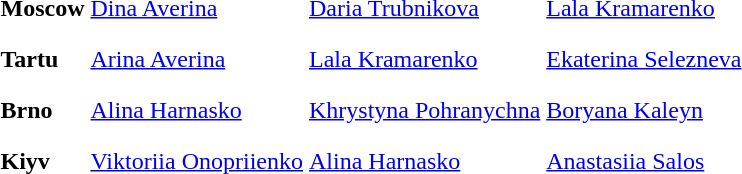<table>
<tr>
<th scope=row style="text-align:left">Moscow</th>
<td style="height:30px;"> <a href='#'>Dina Averina</a></td>
<td style="height:30px;"> <a href='#'>Daria Trubnikova</a></td>
<td style="height:30px;"> <a href='#'>Lala Kramarenko</a></td>
</tr>
<tr>
<th scope=row style="text-align:left">Tartu</th>
<td style="height:30px;"> <a href='#'>Arina Averina</a></td>
<td style="height:30px;"> <a href='#'>Lala Kramarenko</a></td>
<td style="height:30px;"> <a href='#'>Ekaterina Selezneva</a></td>
</tr>
<tr>
<th scope=row style="text-align:left">Brno</th>
<td style="height:30px;"> <a href='#'>Alina Harnasko</a></td>
<td style="height:30px;"> <a href='#'>Khrystyna Pohranychna</a></td>
<td style="height:30px;"> <a href='#'>Boryana Kaleyn</a></td>
</tr>
<tr>
<th scope=row style="text-align:left">Kiyv</th>
<td style="height:30px;"> <a href='#'>Viktoriia Onopriienko</a></td>
<td style="height:30px;"> <a href='#'>Alina Harnasko</a></td>
<td style="height:30px;"> <a href='#'>Anastasiia Salos</a></td>
</tr>
<tr>
</tr>
</table>
